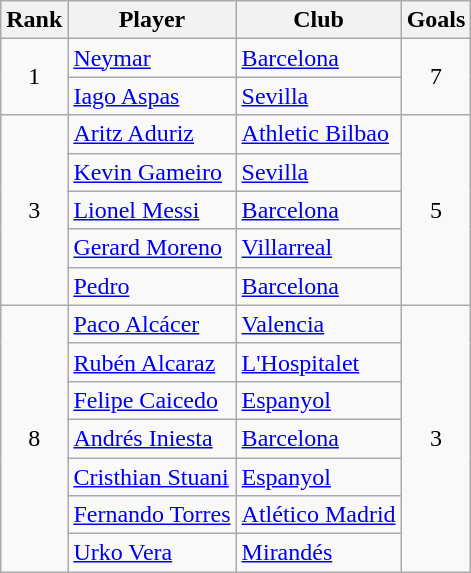<table class="wikitable sortable" style="text-align:center">
<tr>
<th>Rank</th>
<th>Player</th>
<th>Club</th>
<th>Goals</th>
</tr>
<tr>
<td rowspan="2">1</td>
<td align="left"> <a href='#'>Neymar</a></td>
<td align="left"><a href='#'>Barcelona</a></td>
<td rowspan="2">7</td>
</tr>
<tr>
<td align="left"> <a href='#'>Iago Aspas</a></td>
<td align="left"><a href='#'>Sevilla</a></td>
</tr>
<tr>
<td rowspan="5">3</td>
<td align="left"> <a href='#'>Aritz Aduriz</a></td>
<td align="left"><a href='#'>Athletic Bilbao</a></td>
<td rowspan="5">5</td>
</tr>
<tr>
<td align="left"> <a href='#'>Kevin Gameiro</a></td>
<td align="left"><a href='#'>Sevilla</a></td>
</tr>
<tr>
<td align="left"> <a href='#'>Lionel Messi</a></td>
<td align="left"><a href='#'>Barcelona</a></td>
</tr>
<tr>
<td align="left"> <a href='#'>Gerard Moreno</a></td>
<td align="left"><a href='#'>Villarreal</a></td>
</tr>
<tr>
<td align="left"> <a href='#'>Pedro</a></td>
<td align="left"><a href='#'>Barcelona</a></td>
</tr>
<tr>
<td rowspan="7">8</td>
<td align="left"> <a href='#'>Paco Alcácer</a></td>
<td align="left"><a href='#'>Valencia</a></td>
<td rowspan="7">3</td>
</tr>
<tr>
<td align="left"> <a href='#'>Rubén Alcaraz</a></td>
<td align="left"><a href='#'>L'Hospitalet</a></td>
</tr>
<tr>
<td align="left"> <a href='#'>Felipe Caicedo</a></td>
<td align="left"><a href='#'>Espanyol</a></td>
</tr>
<tr>
<td align="left"> <a href='#'>Andrés Iniesta</a></td>
<td align="left"><a href='#'>Barcelona</a></td>
</tr>
<tr>
<td align="left"> <a href='#'>Cristhian Stuani</a></td>
<td align="left"><a href='#'>Espanyol</a></td>
</tr>
<tr>
<td align="left"> <a href='#'>Fernando Torres</a></td>
<td align="left"><a href='#'>Atlético Madrid</a></td>
</tr>
<tr>
<td align="left"> <a href='#'>Urko Vera</a></td>
<td align="left"><a href='#'>Mirandés</a></td>
</tr>
</table>
